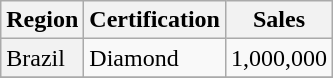<table class="wikitable sortable">
<tr>
<th>Region</th>
<th>Certification</th>
<th>Sales</th>
</tr>
<tr>
<td scope="row" style="background-color: #f2f2f2;">Brazil</td>
<td>Diamond</td>
<td>1,000,000</td>
</tr>
<tr>
</tr>
</table>
